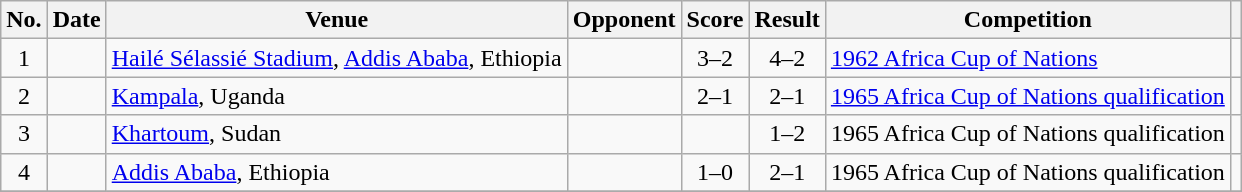<table class="wikitable sortable">
<tr>
<th scope="col">No.</th>
<th scope="col">Date</th>
<th scope="col">Venue</th>
<th scope="col">Opponent</th>
<th scope="col">Score</th>
<th scope="col">Result</th>
<th scope="col">Competition</th>
<th scope="col" class="unsortable"></th>
</tr>
<tr>
<td align="center">1</td>
<td></td>
<td><a href='#'>Hailé Sélassié Stadium</a>, <a href='#'>Addis Ababa</a>, Ethiopia</td>
<td></td>
<td align="center">3–2</td>
<td align="center">4–2</td>
<td><a href='#'>1962 Africa Cup of Nations</a></td>
<td></td>
</tr>
<tr>
<td align="center">2</td>
<td></td>
<td><a href='#'>Kampala</a>, Uganda</td>
<td></td>
<td align="center">2–1</td>
<td align="center">2–1</td>
<td><a href='#'>1965 Africa Cup of Nations qualification</a></td>
<td></td>
</tr>
<tr>
<td align="center">3</td>
<td></td>
<td><a href='#'>Khartoum</a>, Sudan</td>
<td></td>
<td align="center"></td>
<td align="center">1–2</td>
<td>1965 Africa Cup of Nations qualification</td>
<td></td>
</tr>
<tr>
<td align="center">4</td>
<td></td>
<td><a href='#'>Addis Ababa</a>, Ethiopia</td>
<td></td>
<td align="center">1–0</td>
<td align="center">2–1</td>
<td>1965 Africa Cup of Nations qualification</td>
<td></td>
</tr>
<tr>
</tr>
</table>
